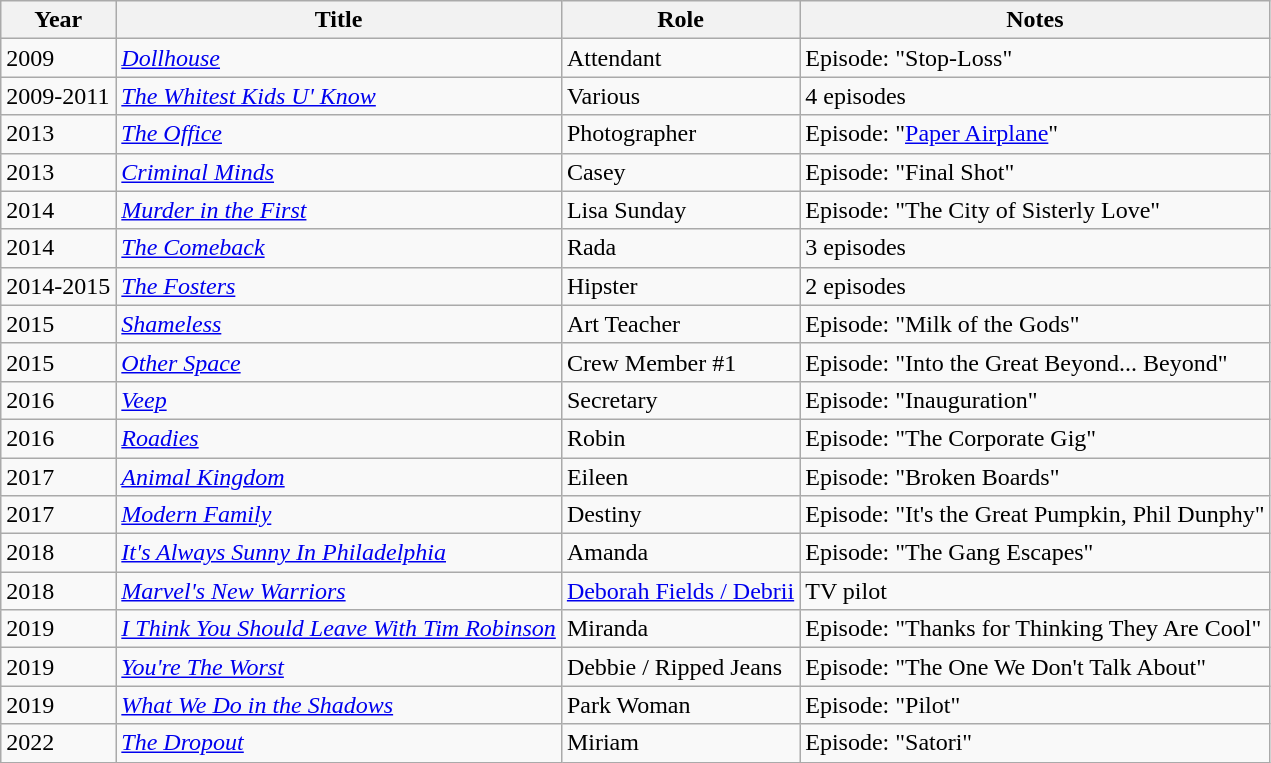<table class="wikitable sortable">
<tr>
<th>Year</th>
<th>Title</th>
<th>Role</th>
<th class="unsortable">Notes</th>
</tr>
<tr>
<td>2009</td>
<td><em><a href='#'>Dollhouse</a></em></td>
<td>Attendant</td>
<td>Episode: "Stop-Loss"</td>
</tr>
<tr>
<td>2009-2011</td>
<td><em><a href='#'>The Whitest Kids U' Know</a></em></td>
<td>Various</td>
<td>4 episodes</td>
</tr>
<tr>
<td>2013</td>
<td><em><a href='#'>The Office</a></em></td>
<td>Photographer</td>
<td>Episode: "<a href='#'>Paper Airplane</a>"</td>
</tr>
<tr>
<td>2013</td>
<td><em><a href='#'>Criminal Minds</a></em></td>
<td>Casey</td>
<td>Episode: "Final Shot"</td>
</tr>
<tr>
<td>2014</td>
<td><em><a href='#'>Murder in the First</a></em></td>
<td>Lisa Sunday</td>
<td>Episode: "The City of Sisterly Love"</td>
</tr>
<tr>
<td>2014</td>
<td><em><a href='#'>The Comeback</a></em></td>
<td>Rada</td>
<td>3 episodes</td>
</tr>
<tr>
<td>2014-2015</td>
<td><em><a href='#'>The Fosters</a></em></td>
<td>Hipster</td>
<td>2 episodes</td>
</tr>
<tr>
<td>2015</td>
<td><em><a href='#'>Shameless</a></em></td>
<td>Art Teacher</td>
<td>Episode: "Milk of the Gods"</td>
</tr>
<tr>
<td>2015</td>
<td><em><a href='#'>Other Space</a></em></td>
<td>Crew Member #1</td>
<td>Episode: "Into the Great Beyond... Beyond"</td>
</tr>
<tr>
<td>2016</td>
<td><em><a href='#'>Veep</a></em></td>
<td>Secretary</td>
<td>Episode: "Inauguration"</td>
</tr>
<tr>
<td>2016</td>
<td><em><a href='#'>Roadies</a></em></td>
<td>Robin</td>
<td>Episode: "The Corporate Gig"</td>
</tr>
<tr>
<td>2017</td>
<td><em><a href='#'>Animal Kingdom</a></em></td>
<td>Eileen</td>
<td>Episode: "Broken Boards"</td>
</tr>
<tr>
<td>2017</td>
<td><em><a href='#'>Modern Family</a></em></td>
<td>Destiny</td>
<td>Episode: "It's the Great Pumpkin, Phil Dunphy"</td>
</tr>
<tr>
<td>2018</td>
<td><em><a href='#'>It's Always Sunny In Philadelphia</a></em></td>
<td>Amanda</td>
<td>Episode: "The Gang Escapes"</td>
</tr>
<tr>
<td>2018</td>
<td><em><a href='#'>Marvel's New Warriors</a></em></td>
<td><a href='#'>Deborah Fields / Debrii</a></td>
<td>TV pilot</td>
</tr>
<tr>
<td>2019</td>
<td><em><a href='#'>I Think You Should Leave With Tim Robinson</a></em></td>
<td>Miranda</td>
<td>Episode: "Thanks for Thinking They Are Cool"</td>
</tr>
<tr>
<td>2019</td>
<td><em><a href='#'>You're The Worst</a></em></td>
<td>Debbie / Ripped Jeans</td>
<td>Episode: "The One We Don't Talk About"</td>
</tr>
<tr>
<td>2019</td>
<td><em><a href='#'>What We Do in the Shadows</a></em></td>
<td>Park Woman</td>
<td>Episode: "Pilot"</td>
</tr>
<tr>
<td>2022</td>
<td><em><a href='#'>The Dropout</a></em></td>
<td>Miriam</td>
<td>Episode: "Satori"</td>
</tr>
</table>
